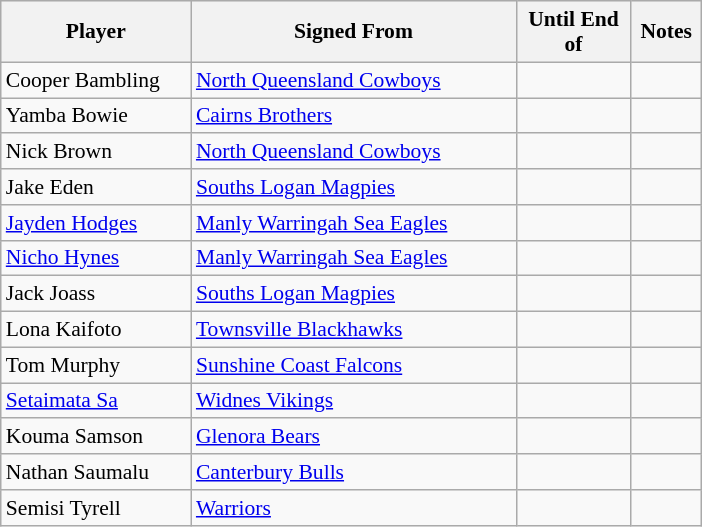<table class="wikitable" style="font-size:90%">
<tr style="background:#efefef;">
<th style="width:120px;">Player</th>
<th style="width:210px;">Signed From</th>
<th style="width:70px;">Until End of</th>
<th style="width:40px;">Notes</th>
</tr>
<tr>
<td>Cooper Bambling</td>
<td> <a href='#'>North Queensland Cowboys</a></td>
<td></td>
<td></td>
</tr>
<tr>
<td>Yamba Bowie</td>
<td> <a href='#'>Cairns Brothers</a></td>
<td></td>
<td></td>
</tr>
<tr>
<td>Nick Brown</td>
<td> <a href='#'>North Queensland Cowboys</a></td>
<td></td>
<td></td>
</tr>
<tr>
<td>Jake Eden</td>
<td> <a href='#'>Souths Logan Magpies</a></td>
<td></td>
<td></td>
</tr>
<tr>
<td><a href='#'>Jayden Hodges</a></td>
<td> <a href='#'>Manly Warringah Sea Eagles</a></td>
<td></td>
<td></td>
</tr>
<tr>
<td><a href='#'>Nicho Hynes</a></td>
<td> <a href='#'>Manly Warringah Sea Eagles</a></td>
<td></td>
<td></td>
</tr>
<tr>
<td>Jack Joass</td>
<td> <a href='#'>Souths Logan Magpies</a></td>
<td></td>
<td></td>
</tr>
<tr>
<td>Lona Kaifoto</td>
<td> <a href='#'>Townsville Blackhawks</a></td>
<td></td>
<td></td>
</tr>
<tr>
<td>Tom Murphy</td>
<td> <a href='#'>Sunshine Coast Falcons</a></td>
<td></td>
<td></td>
</tr>
<tr>
<td><a href='#'>Setaimata Sa</a></td>
<td> <a href='#'>Widnes Vikings</a></td>
<td></td>
<td></td>
</tr>
<tr>
<td>Kouma Samson</td>
<td> <a href='#'>Glenora Bears</a></td>
<td></td>
<td></td>
</tr>
<tr>
<td>Nathan Saumalu</td>
<td> <a href='#'>Canterbury Bulls</a></td>
<td></td>
<td></td>
</tr>
<tr>
<td>Semisi Tyrell</td>
<td> <a href='#'>Warriors</a></td>
<td></td>
<td></td>
</tr>
</table>
